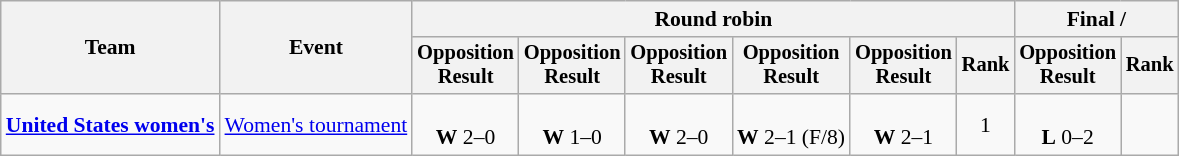<table class=wikitable style=font-size:90%>
<tr>
<th rowspan=2>Team</th>
<th rowspan=2>Event</th>
<th colspan=6>Round robin</th>
<th colspan=2>Final / </th>
</tr>
<tr style=font-size:95%>
<th>Opposition<br>Result</th>
<th>Opposition<br>Result</th>
<th>Opposition<br>Result</th>
<th>Opposition<br>Result</th>
<th>Opposition<br>Result</th>
<th>Rank</th>
<th>Opposition<br>Result</th>
<th>Rank</th>
</tr>
<tr align=center>
<td align=left><strong><a href='#'>United States women's</a></strong></td>
<td align=left><a href='#'>Women's tournament</a></td>
<td><br><strong>W</strong> 2–0</td>
<td><br><strong>W</strong> 1–0</td>
<td><br><strong>W</strong> 2–0</td>
<td><br><strong>W</strong> 2–1 (F/8)</td>
<td><br><strong>W</strong> 2–1</td>
<td>1</td>
<td><br><strong>L</strong> 0–2</td>
<td></td>
</tr>
</table>
